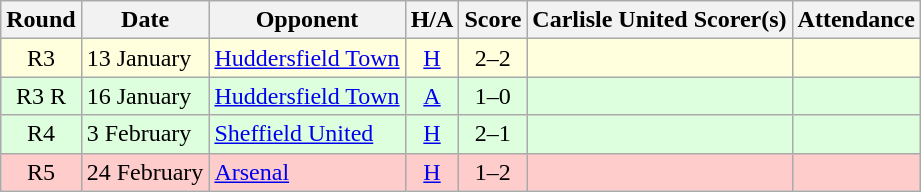<table class="wikitable" style="text-align:center">
<tr>
<th>Round</th>
<th>Date</th>
<th>Opponent</th>
<th>H/A</th>
<th>Score</th>
<th>Carlisle United Scorer(s)</th>
<th>Attendance</th>
</tr>
<tr bgcolor=#ffffdd>
<td>R3</td>
<td align=left>13 January</td>
<td align=left><a href='#'>Huddersfield Town</a></td>
<td><a href='#'>H</a></td>
<td>2–2</td>
<td align=left></td>
<td></td>
</tr>
<tr bgcolor=#ddffdd>
<td>R3 R</td>
<td align=left>16 January</td>
<td align=left><a href='#'>Huddersfield Town</a></td>
<td><a href='#'>A</a></td>
<td>1–0</td>
<td align=left></td>
<td></td>
</tr>
<tr bgcolor=#ddffdd>
<td>R4</td>
<td align=left>3 February</td>
<td align=left><a href='#'>Sheffield United</a></td>
<td><a href='#'>H</a></td>
<td>2–1</td>
<td align=left></td>
<td></td>
</tr>
<tr bgcolor=#FFCCCC>
<td>R5</td>
<td align=left>24 February</td>
<td align=left><a href='#'>Arsenal</a></td>
<td><a href='#'>H</a></td>
<td>1–2</td>
<td align=left></td>
<td></td>
</tr>
</table>
